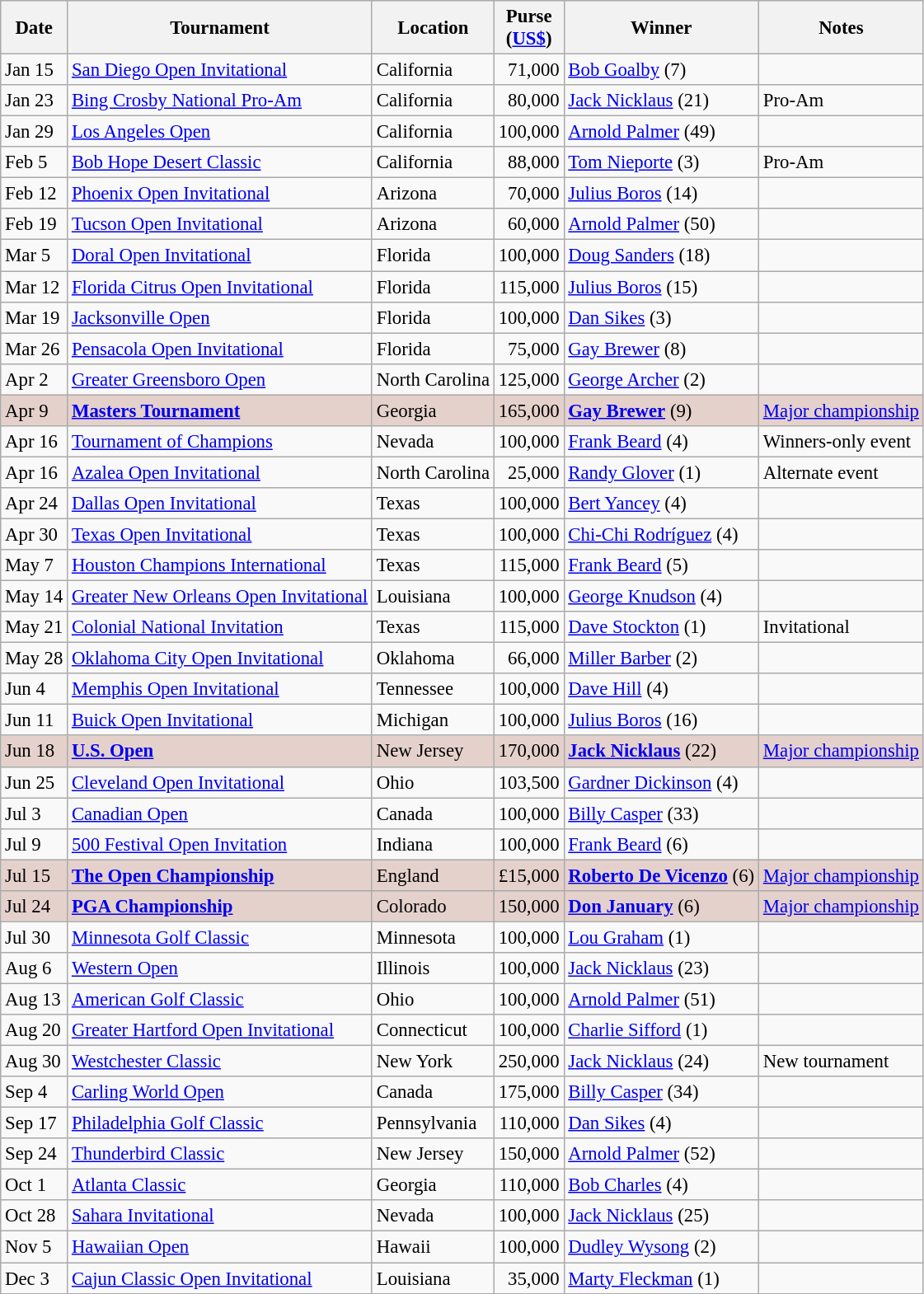<table class="wikitable" style="font-size:95%">
<tr>
<th>Date</th>
<th>Tournament</th>
<th>Location</th>
<th>Purse<br>(<a href='#'>US$</a>)</th>
<th>Winner</th>
<th>Notes</th>
</tr>
<tr>
<td>Jan 15</td>
<td><a href='#'>San Diego Open Invitational</a></td>
<td>California</td>
<td align=right>71,000</td>
<td> <a href='#'>Bob Goalby</a> (7)</td>
<td></td>
</tr>
<tr>
<td>Jan 23</td>
<td><a href='#'>Bing Crosby National Pro-Am</a></td>
<td>California</td>
<td align=right>80,000</td>
<td> <a href='#'>Jack Nicklaus</a> (21)</td>
<td>Pro-Am</td>
</tr>
<tr>
<td>Jan 29</td>
<td><a href='#'>Los Angeles Open</a></td>
<td>California</td>
<td align=right>100,000</td>
<td> <a href='#'>Arnold Palmer</a> (49)</td>
<td></td>
</tr>
<tr>
<td>Feb 5</td>
<td><a href='#'>Bob Hope Desert Classic</a></td>
<td>California</td>
<td align=right>88,000</td>
<td> <a href='#'>Tom Nieporte</a> (3)</td>
<td>Pro-Am</td>
</tr>
<tr>
<td>Feb 12</td>
<td><a href='#'>Phoenix Open Invitational</a></td>
<td>Arizona</td>
<td align=right>70,000</td>
<td> <a href='#'>Julius Boros</a> (14)</td>
<td></td>
</tr>
<tr>
<td>Feb 19</td>
<td><a href='#'>Tucson Open Invitational</a></td>
<td>Arizona</td>
<td align=right>60,000</td>
<td> <a href='#'>Arnold Palmer</a> (50)</td>
<td></td>
</tr>
<tr>
<td>Mar 5</td>
<td><a href='#'>Doral Open Invitational</a></td>
<td>Florida</td>
<td align=right>100,000</td>
<td> <a href='#'>Doug Sanders</a> (18)</td>
<td></td>
</tr>
<tr>
<td>Mar 12</td>
<td><a href='#'>Florida Citrus Open Invitational</a></td>
<td>Florida</td>
<td align=right>115,000</td>
<td> <a href='#'>Julius Boros</a> (15)</td>
<td></td>
</tr>
<tr>
<td>Mar 19</td>
<td><a href='#'>Jacksonville Open</a></td>
<td>Florida</td>
<td align=right>100,000</td>
<td> <a href='#'>Dan Sikes</a> (3)</td>
<td></td>
</tr>
<tr>
<td>Mar 26</td>
<td><a href='#'>Pensacola Open Invitational</a></td>
<td>Florida</td>
<td align=right>75,000</td>
<td> <a href='#'>Gay Brewer</a> (8)</td>
<td></td>
</tr>
<tr>
<td>Apr 2</td>
<td><a href='#'>Greater Greensboro Open</a></td>
<td>North Carolina</td>
<td align=right>125,000</td>
<td> <a href='#'>George Archer</a> (2)</td>
<td></td>
</tr>
<tr style="background:#e5d1cb;">
<td>Apr 9</td>
<td><strong><a href='#'>Masters Tournament</a></strong></td>
<td>Georgia</td>
<td align=right>165,000</td>
<td> <strong><a href='#'>Gay Brewer</a></strong> (9)</td>
<td><a href='#'>Major championship</a></td>
</tr>
<tr>
<td>Apr 16</td>
<td><a href='#'>Tournament of Champions</a></td>
<td>Nevada</td>
<td align=right>100,000</td>
<td> <a href='#'>Frank Beard</a> (4)</td>
<td>Winners-only event</td>
</tr>
<tr>
<td>Apr 16</td>
<td><a href='#'>Azalea Open Invitational</a></td>
<td>North Carolina</td>
<td align=right>25,000</td>
<td> <a href='#'>Randy Glover</a> (1)</td>
<td>Alternate event</td>
</tr>
<tr>
<td>Apr 24</td>
<td><a href='#'>Dallas Open Invitational</a></td>
<td>Texas</td>
<td align=right>100,000</td>
<td> <a href='#'>Bert Yancey</a> (4)</td>
<td></td>
</tr>
<tr>
<td>Apr 30</td>
<td><a href='#'>Texas Open Invitational</a></td>
<td>Texas</td>
<td align=right>100,000</td>
<td> <a href='#'>Chi-Chi Rodríguez</a> (4)</td>
<td></td>
</tr>
<tr>
<td>May 7</td>
<td><a href='#'>Houston Champions International</a></td>
<td>Texas</td>
<td align=right>115,000</td>
<td> <a href='#'>Frank Beard</a> (5)</td>
<td></td>
</tr>
<tr>
<td>May 14</td>
<td><a href='#'>Greater New Orleans Open Invitational</a></td>
<td>Louisiana</td>
<td align=right>100,000</td>
<td> <a href='#'>George Knudson</a> (4)</td>
<td></td>
</tr>
<tr>
<td>May 21</td>
<td><a href='#'>Colonial National Invitation</a></td>
<td>Texas</td>
<td align=right>115,000</td>
<td> <a href='#'>Dave Stockton</a> (1)</td>
<td>Invitational</td>
</tr>
<tr>
<td>May 28</td>
<td><a href='#'>Oklahoma City Open Invitational</a></td>
<td>Oklahoma</td>
<td align=right>66,000</td>
<td> <a href='#'>Miller Barber</a> (2)</td>
<td></td>
</tr>
<tr>
<td>Jun 4</td>
<td><a href='#'>Memphis Open Invitational</a></td>
<td>Tennessee</td>
<td align=right>100,000</td>
<td> <a href='#'>Dave Hill</a> (4)</td>
<td></td>
</tr>
<tr>
<td>Jun 11</td>
<td><a href='#'>Buick Open Invitational</a></td>
<td>Michigan</td>
<td align=right>100,000</td>
<td> <a href='#'>Julius Boros</a> (16)</td>
<td></td>
</tr>
<tr style="background:#e5d1cb;">
<td>Jun 18</td>
<td><strong><a href='#'>U.S. Open</a></strong></td>
<td>New Jersey</td>
<td align=right>170,000</td>
<td> <strong><a href='#'>Jack Nicklaus</a></strong> (22)</td>
<td><a href='#'>Major championship</a></td>
</tr>
<tr>
<td>Jun 25</td>
<td><a href='#'>Cleveland Open Invitational</a></td>
<td>Ohio</td>
<td align=right>103,500</td>
<td> <a href='#'>Gardner Dickinson</a> (4)</td>
<td></td>
</tr>
<tr>
<td>Jul 3</td>
<td><a href='#'>Canadian Open</a></td>
<td>Canada</td>
<td align=right>100,000</td>
<td> <a href='#'>Billy Casper</a> (33)</td>
<td></td>
</tr>
<tr>
<td>Jul 9</td>
<td><a href='#'>500 Festival Open Invitation</a></td>
<td>Indiana</td>
<td align=right>100,000</td>
<td> <a href='#'>Frank Beard</a> (6)</td>
<td></td>
</tr>
<tr style="background:#e5d1cb;">
<td>Jul 15</td>
<td><strong><a href='#'>The Open Championship</a></strong></td>
<td>England</td>
<td align=right>£15,000</td>
<td> <strong><a href='#'>Roberto De Vicenzo</a></strong> (6)</td>
<td><a href='#'>Major championship</a></td>
</tr>
<tr style="background:#e5d1cb;">
<td>Jul 24</td>
<td><strong><a href='#'>PGA Championship</a></strong></td>
<td>Colorado</td>
<td align=right>150,000</td>
<td> <strong><a href='#'>Don January</a></strong> (6)</td>
<td><a href='#'>Major championship</a></td>
</tr>
<tr>
<td>Jul 30</td>
<td><a href='#'>Minnesota Golf Classic</a></td>
<td>Minnesota</td>
<td align=right>100,000</td>
<td> <a href='#'>Lou Graham</a> (1)</td>
<td></td>
</tr>
<tr>
<td>Aug 6</td>
<td><a href='#'>Western Open</a></td>
<td>Illinois</td>
<td align=right>100,000</td>
<td> <a href='#'>Jack Nicklaus</a> (23)</td>
<td></td>
</tr>
<tr>
<td>Aug 13</td>
<td><a href='#'>American Golf Classic</a></td>
<td>Ohio</td>
<td align=right>100,000</td>
<td> <a href='#'>Arnold Palmer</a> (51)</td>
<td></td>
</tr>
<tr>
<td>Aug 20</td>
<td><a href='#'>Greater Hartford Open Invitational</a></td>
<td>Connecticut</td>
<td align=right>100,000</td>
<td> <a href='#'>Charlie Sifford</a> (1)</td>
<td></td>
</tr>
<tr>
<td>Aug 30</td>
<td><a href='#'>Westchester Classic</a></td>
<td>New York</td>
<td align=right>250,000</td>
<td> <a href='#'>Jack Nicklaus</a> (24)</td>
<td>New tournament</td>
</tr>
<tr>
<td>Sep 4</td>
<td><a href='#'>Carling World Open</a></td>
<td>Canada</td>
<td align=right>175,000</td>
<td> <a href='#'>Billy Casper</a> (34)</td>
<td></td>
</tr>
<tr>
<td>Sep 17</td>
<td><a href='#'>Philadelphia Golf Classic</a></td>
<td>Pennsylvania</td>
<td align=right>110,000</td>
<td> <a href='#'>Dan Sikes</a> (4)</td>
<td></td>
</tr>
<tr>
<td>Sep 24</td>
<td><a href='#'>Thunderbird Classic</a></td>
<td>New Jersey</td>
<td align=right>150,000</td>
<td> <a href='#'>Arnold Palmer</a> (52)</td>
<td></td>
</tr>
<tr>
<td>Oct 1</td>
<td><a href='#'>Atlanta Classic</a></td>
<td>Georgia</td>
<td align=right>110,000</td>
<td> <a href='#'>Bob Charles</a> (4)</td>
<td></td>
</tr>
<tr>
<td>Oct 28</td>
<td><a href='#'>Sahara Invitational</a></td>
<td>Nevada</td>
<td align=right>100,000</td>
<td> <a href='#'>Jack Nicklaus</a> (25)</td>
<td></td>
</tr>
<tr>
<td>Nov 5</td>
<td><a href='#'>Hawaiian Open</a></td>
<td>Hawaii</td>
<td align=right>100,000</td>
<td> <a href='#'>Dudley Wysong</a> (2)</td>
<td></td>
</tr>
<tr>
<td>Dec 3</td>
<td><a href='#'>Cajun Classic Open Invitational</a></td>
<td>Louisiana</td>
<td align=right>35,000</td>
<td> <a href='#'>Marty Fleckman</a> (1)</td>
<td></td>
</tr>
</table>
